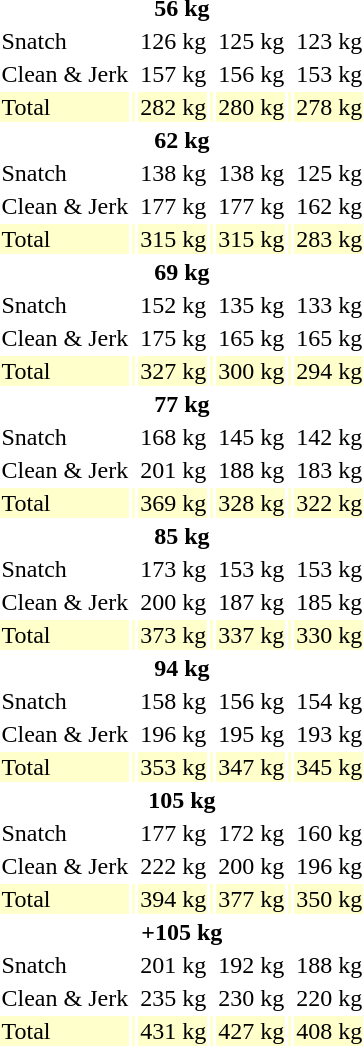<table>
<tr>
<th colspan=7>56 kg</th>
</tr>
<tr>
<td>Snatch</td>
<td></td>
<td>126 kg</td>
<td></td>
<td>125 kg</td>
<td></td>
<td>123 kg</td>
</tr>
<tr>
<td>Clean & Jerk</td>
<td></td>
<td>157 kg</td>
<td></td>
<td>156 kg</td>
<td></td>
<td>153 kg</td>
</tr>
<tr bgcolor=ffffcc>
<td>Total</td>
<td></td>
<td>282 kg</td>
<td></td>
<td>280 kg</td>
<td></td>
<td>278 kg</td>
</tr>
<tr>
<th colspan=7>62 kg</th>
</tr>
<tr>
<td>Snatch</td>
<td></td>
<td>138 kg</td>
<td></td>
<td>138 kg</td>
<td></td>
<td>125 kg</td>
</tr>
<tr>
<td>Clean & Jerk</td>
<td></td>
<td>177 kg</td>
<td></td>
<td>177 kg</td>
<td></td>
<td>162 kg</td>
</tr>
<tr bgcolor=ffffcc>
<td>Total</td>
<td></td>
<td>315 kg</td>
<td></td>
<td>315 kg</td>
<td></td>
<td>283 kg</td>
</tr>
<tr>
<th colspan=7>69 kg</th>
</tr>
<tr>
<td>Snatch</td>
<td></td>
<td>152 kg</td>
<td></td>
<td>135 kg</td>
<td></td>
<td>133 kg</td>
</tr>
<tr>
<td>Clean & Jerk</td>
<td></td>
<td>175 kg</td>
<td></td>
<td>165 kg</td>
<td></td>
<td>165 kg</td>
</tr>
<tr bgcolor=ffffcc>
<td>Total</td>
<td></td>
<td>327 kg</td>
<td></td>
<td>300 kg</td>
<td></td>
<td>294 kg</td>
</tr>
<tr>
<th colspan=7>77 kg</th>
</tr>
<tr>
<td>Snatch</td>
<td></td>
<td>168 kg</td>
<td></td>
<td>145 kg</td>
<td></td>
<td>142 kg</td>
</tr>
<tr>
<td>Clean & Jerk</td>
<td></td>
<td>201 kg</td>
<td></td>
<td>188 kg</td>
<td></td>
<td>183 kg</td>
</tr>
<tr bgcolor=ffffcc>
<td>Total</td>
<td></td>
<td>369 kg</td>
<td></td>
<td>328 kg</td>
<td></td>
<td>322 kg</td>
</tr>
<tr>
<th colspan=7>85 kg</th>
</tr>
<tr>
<td>Snatch</td>
<td></td>
<td>173 kg</td>
<td></td>
<td>153 kg</td>
<td></td>
<td>153 kg</td>
</tr>
<tr>
<td>Clean & Jerk</td>
<td></td>
<td>200 kg</td>
<td></td>
<td>187 kg</td>
<td></td>
<td>185 kg</td>
</tr>
<tr bgcolor=ffffcc>
<td>Total</td>
<td></td>
<td>373 kg</td>
<td></td>
<td>337 kg</td>
<td></td>
<td>330 kg</td>
</tr>
<tr>
<th colspan=7>94 kg</th>
</tr>
<tr>
<td>Snatch</td>
<td></td>
<td>158 kg</td>
<td></td>
<td>156 kg</td>
<td></td>
<td>154 kg</td>
</tr>
<tr>
<td>Clean & Jerk</td>
<td></td>
<td>196 kg</td>
<td></td>
<td>195 kg</td>
<td></td>
<td>193 kg</td>
</tr>
<tr bgcolor=ffffcc>
<td>Total</td>
<td></td>
<td>353 kg</td>
<td></td>
<td>347 kg</td>
<td></td>
<td>345 kg</td>
</tr>
<tr>
<th colspan=7>105 kg</th>
</tr>
<tr>
<td>Snatch</td>
<td></td>
<td>177 kg</td>
<td></td>
<td>172 kg</td>
<td></td>
<td>160 kg</td>
</tr>
<tr>
<td>Clean & Jerk</td>
<td></td>
<td>222 kg</td>
<td></td>
<td>200 kg</td>
<td></td>
<td>196 kg</td>
</tr>
<tr bgcolor=ffffcc>
<td>Total</td>
<td></td>
<td>394 kg</td>
<td></td>
<td>377 kg</td>
<td></td>
<td>350 kg</td>
</tr>
<tr>
<th colspan=7>+105 kg</th>
</tr>
<tr>
<td>Snatch</td>
<td></td>
<td>201 kg</td>
<td></td>
<td>192 kg</td>
<td></td>
<td>188 kg</td>
</tr>
<tr>
<td>Clean & Jerk</td>
<td></td>
<td>235 kg</td>
<td></td>
<td>230 kg</td>
<td></td>
<td>220 kg</td>
</tr>
<tr bgcolor=ffffcc>
<td>Total</td>
<td></td>
<td>431 kg</td>
<td></td>
<td>427 kg</td>
<td></td>
<td>408 kg</td>
</tr>
</table>
